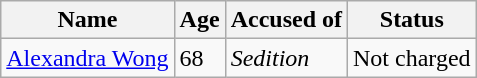<table class="wikitable">
<tr>
<th>Name</th>
<th>Age</th>
<th>Accused of</th>
<th>Status</th>
</tr>
<tr>
<td><a href='#'>Alexandra Wong</a></td>
<td>68</td>
<td><em>Sedition</em></td>
<td>Not charged</td>
</tr>
</table>
